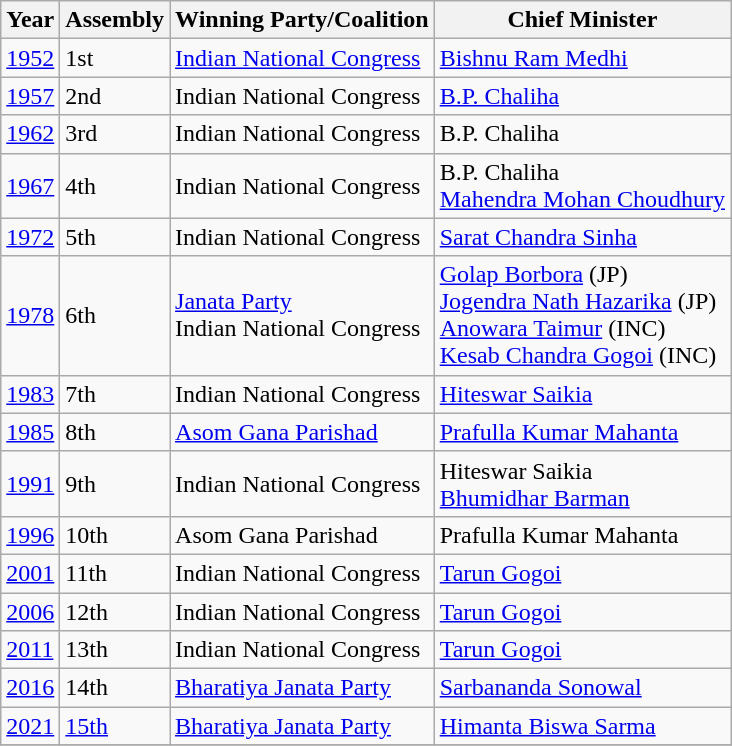<table class="wikitable">
<tr>
<th>Year</th>
<th>Assembly</th>
<th>Winning Party/Coalition</th>
<th>Chief Minister</th>
</tr>
<tr>
<td><a href='#'>1952</a></td>
<td>1st</td>
<td><a href='#'>Indian National Congress</a></td>
<td><a href='#'>Bishnu Ram Medhi</a></td>
</tr>
<tr>
<td><a href='#'>1957</a></td>
<td>2nd</td>
<td>Indian National Congress</td>
<td><a href='#'>B.P. Chaliha</a></td>
</tr>
<tr>
<td><a href='#'>1962</a></td>
<td>3rd</td>
<td>Indian National Congress</td>
<td>B.P. Chaliha</td>
</tr>
<tr>
<td><a href='#'>1967</a></td>
<td>4th</td>
<td>Indian National Congress</td>
<td>B.P. Chaliha <br> <a href='#'>Mahendra Mohan Choudhury</a></td>
</tr>
<tr>
<td><a href='#'>1972</a></td>
<td>5th</td>
<td>Indian National Congress</td>
<td><a href='#'>Sarat Chandra Sinha</a></td>
</tr>
<tr>
<td><a href='#'>1978</a></td>
<td>6th</td>
<td><a href='#'>Janata Party</a> <br> Indian National Congress</td>
<td><a href='#'>Golap Borbora</a> (JP) <br> <a href='#'>Jogendra Nath Hazarika</a> (JP) <br> <a href='#'>Anowara Taimur</a> (INC) <br> <a href='#'>Kesab Chandra Gogoi</a> (INC)</td>
</tr>
<tr>
<td><a href='#'>1983</a></td>
<td>7th</td>
<td>Indian National Congress</td>
<td><a href='#'>Hiteswar Saikia</a></td>
</tr>
<tr>
<td><a href='#'>1985</a></td>
<td>8th</td>
<td><a href='#'>Asom Gana Parishad</a></td>
<td><a href='#'>Prafulla Kumar Mahanta</a></td>
</tr>
<tr>
<td><a href='#'>1991</a></td>
<td>9th</td>
<td>Indian National Congress</td>
<td>Hiteswar Saikia <br> <a href='#'>Bhumidhar Barman</a></td>
</tr>
<tr>
<td><a href='#'>1996</a></td>
<td>10th</td>
<td>Asom Gana Parishad</td>
<td>Prafulla Kumar Mahanta</td>
</tr>
<tr>
<td><a href='#'>2001</a></td>
<td>11th</td>
<td>Indian National Congress</td>
<td><a href='#'>Tarun Gogoi</a></td>
</tr>
<tr>
<td><a href='#'>2006</a></td>
<td>12th</td>
<td>Indian National Congress</td>
<td><a href='#'>Tarun Gogoi</a></td>
</tr>
<tr>
<td><a href='#'>2011</a></td>
<td>13th</td>
<td>Indian National Congress</td>
<td><a href='#'>Tarun Gogoi</a></td>
</tr>
<tr>
<td><a href='#'>2016</a></td>
<td>14th</td>
<td><a href='#'>Bharatiya Janata Party</a></td>
<td><a href='#'>Sarbananda Sonowal</a></td>
</tr>
<tr>
<td><a href='#'>2021</a></td>
<td><a href='#'>15th</a></td>
<td><a href='#'>Bharatiya Janata Party</a></td>
<td><a href='#'>Himanta Biswa Sarma</a></td>
</tr>
<tr>
</tr>
</table>
